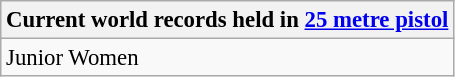<table class="wikitable" style="font-size: 95%">
<tr>
<th colspan=9>Current world records held in <a href='#'>25 metre pistol</a></th>
</tr>
<tr>
<td>Junior Women<br></td>
</tr>
</table>
